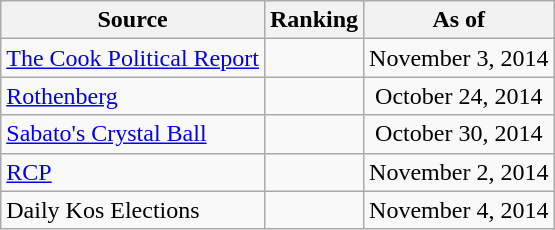<table class="wikitable" style="text-align:center">
<tr>
<th>Source</th>
<th>Ranking</th>
<th>As of</th>
</tr>
<tr>
<td align=left><a href='#'>The Cook Political Report</a></td>
<td></td>
<td>November 3, 2014</td>
</tr>
<tr>
<td align=left><a href='#'>Rothenberg</a></td>
<td></td>
<td>October 24, 2014</td>
</tr>
<tr>
<td align=left><a href='#'>Sabato's Crystal Ball</a></td>
<td></td>
<td>October 30, 2014</td>
</tr>
<tr>
<td align="left"><a href='#'>RCP</a></td>
<td></td>
<td>November 2, 2014</td>
</tr>
<tr>
<td align=left>Daily Kos Elections</td>
<td></td>
<td>November 4, 2014</td>
</tr>
</table>
